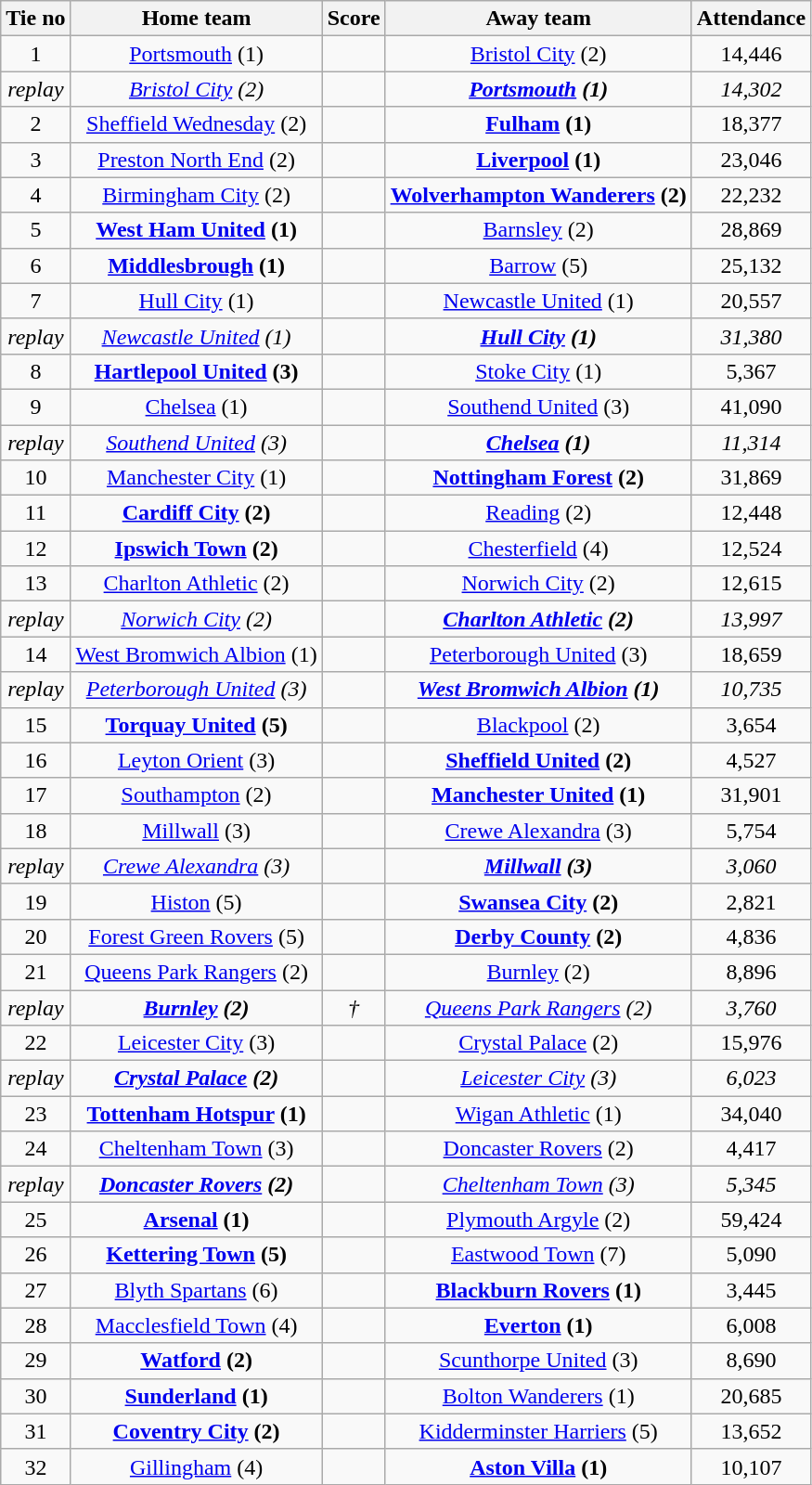<table class="wikitable" style="text-align: center">
<tr>
<th>Tie no</th>
<th>Home team</th>
<th>Score</th>
<th>Away team</th>
<th>Attendance</th>
</tr>
<tr>
<td>1</td>
<td><a href='#'>Portsmouth</a> (1)</td>
<td></td>
<td><a href='#'>Bristol City</a> (2)</td>
<td>14,446</td>
</tr>
<tr>
<td><em>replay</em></td>
<td><em><a href='#'>Bristol City</a> (2)</em></td>
<td><em></em></td>
<td><strong><em><a href='#'>Portsmouth</a> (1)</em></strong></td>
<td><em>14,302</em></td>
</tr>
<tr>
<td>2</td>
<td><a href='#'>Sheffield Wednesday</a> (2)</td>
<td></td>
<td><strong><a href='#'>Fulham</a> (1)</strong></td>
<td>18,377</td>
</tr>
<tr>
<td>3</td>
<td><a href='#'>Preston North End</a> (2)</td>
<td></td>
<td><strong><a href='#'>Liverpool</a> (1)</strong></td>
<td>23,046</td>
</tr>
<tr>
<td>4</td>
<td><a href='#'>Birmingham City</a> (2)</td>
<td></td>
<td><strong><a href='#'>Wolverhampton Wanderers</a> (2)</strong></td>
<td>22,232</td>
</tr>
<tr>
<td>5</td>
<td><strong><a href='#'>West Ham United</a> (1)</strong></td>
<td></td>
<td><a href='#'>Barnsley</a> (2)</td>
<td>28,869</td>
</tr>
<tr>
<td>6</td>
<td><strong><a href='#'>Middlesbrough</a> (1)</strong></td>
<td></td>
<td><a href='#'>Barrow</a> (5)</td>
<td>25,132</td>
</tr>
<tr>
<td>7</td>
<td><a href='#'>Hull City</a> (1)</td>
<td></td>
<td><a href='#'>Newcastle United</a> (1)</td>
<td>20,557</td>
</tr>
<tr>
<td><em>replay</em></td>
<td><em><a href='#'>Newcastle United</a> (1)</em></td>
<td><em></em></td>
<td><strong><em><a href='#'>Hull City</a> (1)</em></strong></td>
<td><em>31,380</em></td>
</tr>
<tr>
<td>8</td>
<td><strong><a href='#'>Hartlepool United</a> (3)</strong></td>
<td></td>
<td><a href='#'>Stoke City</a> (1)</td>
<td>5,367</td>
</tr>
<tr>
<td>9</td>
<td><a href='#'>Chelsea</a> (1)</td>
<td></td>
<td><a href='#'>Southend United</a> (3)</td>
<td>41,090</td>
</tr>
<tr>
<td><em>replay</em></td>
<td><em><a href='#'>Southend United</a> (3)</em></td>
<td><em></em></td>
<td><strong><em><a href='#'>Chelsea</a> (1)</em></strong></td>
<td><em>11,314</em></td>
</tr>
<tr>
<td>10</td>
<td><a href='#'>Manchester City</a> (1)</td>
<td></td>
<td><strong><a href='#'>Nottingham Forest</a> (2)</strong></td>
<td>31,869</td>
</tr>
<tr>
<td>11</td>
<td><strong><a href='#'>Cardiff City</a> (2)</strong></td>
<td></td>
<td><a href='#'>Reading</a> (2)</td>
<td>12,448</td>
</tr>
<tr>
<td>12</td>
<td><strong><a href='#'>Ipswich Town</a> (2)</strong></td>
<td></td>
<td><a href='#'>Chesterfield</a> (4)</td>
<td>12,524</td>
</tr>
<tr>
<td>13</td>
<td><a href='#'>Charlton Athletic</a> (2)</td>
<td></td>
<td><a href='#'>Norwich City</a> (2)</td>
<td>12,615</td>
</tr>
<tr>
<td><em>replay</em></td>
<td><em><a href='#'>Norwich City</a> (2)</em></td>
<td><em></em></td>
<td><strong><em><a href='#'>Charlton Athletic</a> (2)</em></strong></td>
<td><em>13,997</em></td>
</tr>
<tr>
<td>14</td>
<td><a href='#'>West Bromwich Albion</a> (1)</td>
<td></td>
<td><a href='#'>Peterborough United</a> (3)</td>
<td>18,659</td>
</tr>
<tr>
<td><em>replay</em></td>
<td><em><a href='#'>Peterborough United</a> (3)</em></td>
<td><em></em></td>
<td><strong><em><a href='#'>West Bromwich Albion</a> (1)</em></strong></td>
<td><em>10,735</em></td>
</tr>
<tr>
<td>15</td>
<td><strong><a href='#'>Torquay United</a> (5)</strong></td>
<td></td>
<td><a href='#'>Blackpool</a> (2)</td>
<td>3,654</td>
</tr>
<tr>
<td>16</td>
<td><a href='#'>Leyton Orient</a> (3)</td>
<td></td>
<td><strong><a href='#'>Sheffield United</a> (2)</strong></td>
<td>4,527</td>
</tr>
<tr>
<td>17</td>
<td><a href='#'>Southampton</a> (2)</td>
<td></td>
<td><strong><a href='#'>Manchester United</a> (1)</strong></td>
<td>31,901</td>
</tr>
<tr>
<td>18</td>
<td><a href='#'>Millwall</a> (3)</td>
<td></td>
<td><a href='#'>Crewe Alexandra</a> (3)</td>
<td>5,754</td>
</tr>
<tr>
<td><em>replay</em></td>
<td><em><a href='#'>Crewe Alexandra</a> (3)</em></td>
<td><em></em></td>
<td><strong><em><a href='#'>Millwall</a> (3)</em></strong></td>
<td><em>3,060</em></td>
</tr>
<tr>
<td>19</td>
<td><a href='#'>Histon</a> (5)</td>
<td></td>
<td><strong><a href='#'>Swansea City</a> (2)</strong></td>
<td>2,821</td>
</tr>
<tr>
<td>20</td>
<td><a href='#'>Forest Green Rovers</a> (5)</td>
<td></td>
<td><strong><a href='#'>Derby County</a> (2)</strong></td>
<td>4,836</td>
</tr>
<tr>
<td>21</td>
<td><a href='#'>Queens Park Rangers</a> (2)</td>
<td></td>
<td><a href='#'>Burnley</a> (2)</td>
<td>8,896</td>
</tr>
<tr>
<td><em>replay</em></td>
<td><strong><em><a href='#'>Burnley</a> (2)</em></strong></td>
<td><em>†</em></td>
<td><em><a href='#'>Queens Park Rangers</a> (2)</em></td>
<td><em>3,760</em></td>
</tr>
<tr>
<td>22</td>
<td><a href='#'>Leicester City</a> (3)</td>
<td></td>
<td><a href='#'>Crystal Palace</a> (2)</td>
<td>15,976</td>
</tr>
<tr>
<td><em>replay</em></td>
<td><strong><em><a href='#'>Crystal Palace</a> (2)</em></strong></td>
<td><em></em></td>
<td><em><a href='#'>Leicester City</a> (3)</em></td>
<td><em>6,023</em></td>
</tr>
<tr>
<td>23</td>
<td><strong><a href='#'>Tottenham Hotspur</a> (1)</strong></td>
<td></td>
<td><a href='#'>Wigan Athletic</a> (1)</td>
<td>34,040</td>
</tr>
<tr>
<td>24</td>
<td><a href='#'>Cheltenham Town</a> (3)</td>
<td></td>
<td><a href='#'>Doncaster Rovers</a> (2)</td>
<td>4,417</td>
</tr>
<tr>
<td><em>replay</em></td>
<td><strong><em><a href='#'>Doncaster Rovers</a> (2)</em></strong></td>
<td><em></em></td>
<td><em><a href='#'>Cheltenham Town</a> (3)</em></td>
<td><em>5,345</em></td>
</tr>
<tr>
<td>25</td>
<td><strong><a href='#'>Arsenal</a> (1)</strong></td>
<td></td>
<td><a href='#'>Plymouth Argyle</a> (2)</td>
<td>59,424</td>
</tr>
<tr>
<td>26</td>
<td><strong><a href='#'>Kettering Town</a> (5)</strong></td>
<td></td>
<td><a href='#'>Eastwood Town</a> (7)</td>
<td>5,090</td>
</tr>
<tr>
<td>27</td>
<td><a href='#'>Blyth Spartans</a> (6)</td>
<td></td>
<td><strong><a href='#'>Blackburn Rovers</a> (1)</strong></td>
<td>3,445</td>
</tr>
<tr>
<td>28</td>
<td><a href='#'>Macclesfield Town</a> (4)</td>
<td></td>
<td><strong><a href='#'>Everton</a> (1)</strong></td>
<td>6,008</td>
</tr>
<tr>
<td>29</td>
<td><strong><a href='#'>Watford</a> (2)</strong></td>
<td></td>
<td><a href='#'>Scunthorpe United</a> (3)</td>
<td>8,690</td>
</tr>
<tr>
<td>30</td>
<td><strong><a href='#'>Sunderland</a> (1)</strong></td>
<td></td>
<td><a href='#'>Bolton Wanderers</a> (1)</td>
<td>20,685</td>
</tr>
<tr>
<td>31</td>
<td><strong><a href='#'>Coventry City</a> (2)</strong></td>
<td></td>
<td><a href='#'>Kidderminster Harriers</a> (5)</td>
<td>13,652</td>
</tr>
<tr>
<td>32</td>
<td><a href='#'>Gillingham</a> (4)</td>
<td></td>
<td><strong><a href='#'>Aston Villa</a> (1)</strong></td>
<td>10,107</td>
</tr>
</table>
